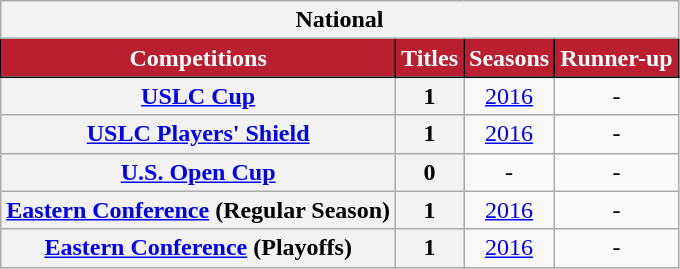<table class="wikitable">
<tr>
<th colspan="4">National</th>
</tr>
<tr>
<th style="background:#B91F31; color:#FFFFFF; border:1px solid #000000;" scope="col">Competitions</th>
<th style="background:#B91F31; color:#FFFFFF; border:1px solid #000000;" scope="col">Titles</th>
<th style="background:#B91F31; color:#FFFFFF; border:1px solid #000000;" scope="col">Seasons</th>
<th style="background:#B91F31; color:#FFFFFF; border:1px solid #000000;" scope="col">Runner-up</th>
</tr>
<tr>
<th style="text-align:center"><a href='#'>USLC Cup</a></th>
<th>1</th>
<td style="text-align:center"><a href='#'>2016</a></td>
<td style="text-align:center">-</td>
</tr>
<tr>
<th style="text-align:center"><a href='#'>USLC Players' Shield</a></th>
<th>1</th>
<td style="text-align:center"><a href='#'>2016</a></td>
<td style="text-align:center">-</td>
</tr>
<tr>
<th style="text-align:center"><a href='#'>U.S. Open Cup</a></th>
<th>0</th>
<td style="text-align:center">-</td>
<td style="text-align:center">-</td>
</tr>
<tr>
<th style="text-align:center"><a href='#'>Eastern Conference</a> (Regular Season)</th>
<th>1</th>
<td style="text-align:center"><a href='#'>2016</a></td>
<td style="text-align:center">-</td>
</tr>
<tr>
<th style="text-align:center"><a href='#'>Eastern Conference</a> (Playoffs)</th>
<th>1</th>
<td style="text-align:center"><a href='#'>2016</a></td>
<td style="text-align:center">-</td>
</tr>
</table>
